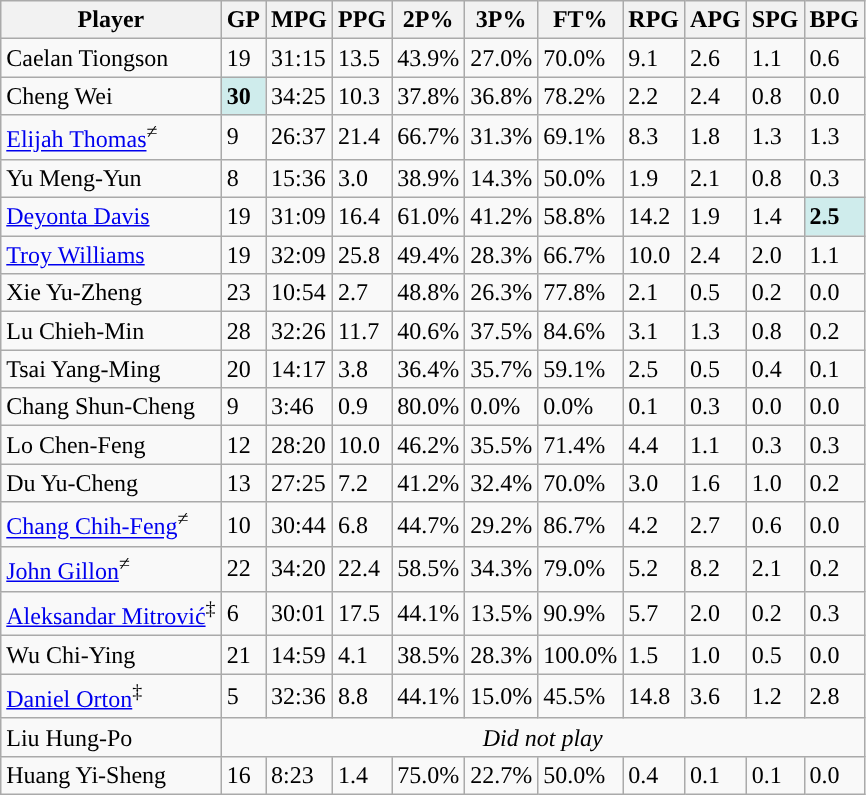<table class="wikitable">
<tr>
<th>Player</th>
<th>GP</th>
<th>MPG</th>
<th>PPG</th>
<th>2P%</th>
<th>3P%</th>
<th>FT%</th>
<th>RPG</th>
<th>APG</th>
<th>SPG</th>
<th>BPG</th>
</tr>
<tr>
<td>Caelan Tiongson</td>
<td>19</td>
<td>31:15</td>
<td>13.5</td>
<td>43.9%</td>
<td>27.0%</td>
<td>70.0%</td>
<td>9.1</td>
<td>2.6</td>
<td>1.1</td>
<td>0.6</td>
</tr>
<tr>
<td>Cheng Wei</td>
<td style="background-color: #CFECEC"><strong>30</strong></td>
<td>34:25</td>
<td>10.3</td>
<td>37.8%</td>
<td>36.8%</td>
<td>78.2%</td>
<td>2.2</td>
<td>2.4</td>
<td>0.8</td>
<td>0.0</td>
</tr>
<tr>
<td><a href='#'>Elijah Thomas</a><sup>≠</sup></td>
<td>9</td>
<td>26:37</td>
<td>21.4</td>
<td>66.7%</td>
<td>31.3%</td>
<td>69.1%</td>
<td>8.3</td>
<td>1.8</td>
<td>1.3</td>
<td>1.3</td>
</tr>
<tr>
<td>Yu Meng-Yun</td>
<td>8</td>
<td>15:36</td>
<td>3.0</td>
<td>38.9%</td>
<td>14.3%</td>
<td>50.0%</td>
<td>1.9</td>
<td>2.1</td>
<td>0.8</td>
<td>0.3</td>
</tr>
<tr>
<td><a href='#'>Deyonta Davis</a></td>
<td>19</td>
<td>31:09</td>
<td>16.4</td>
<td>61.0%</td>
<td>41.2%</td>
<td>58.8%</td>
<td>14.2</td>
<td>1.9</td>
<td>1.4</td>
<td style="background-color: #CFECEC"><strong>2.5</strong></td>
</tr>
<tr>
<td><a href='#'>Troy Williams</a></td>
<td>19</td>
<td>32:09</td>
<td>25.8</td>
<td>49.4%</td>
<td>28.3%</td>
<td>66.7%</td>
<td>10.0</td>
<td>2.4</td>
<td>2.0</td>
<td>1.1</td>
</tr>
<tr>
<td>Xie Yu-Zheng</td>
<td>23</td>
<td>10:54</td>
<td>2.7</td>
<td>48.8%</td>
<td>26.3%</td>
<td>77.8%</td>
<td>2.1</td>
<td>0.5</td>
<td>0.2</td>
<td>0.0</td>
</tr>
<tr>
<td>Lu Chieh-Min</td>
<td>28</td>
<td>32:26</td>
<td>11.7</td>
<td>40.6%</td>
<td>37.5%</td>
<td>84.6%</td>
<td>3.1</td>
<td>1.3</td>
<td>0.8</td>
<td>0.2</td>
</tr>
<tr>
<td>Tsai Yang-Ming</td>
<td>20</td>
<td>14:17</td>
<td>3.8</td>
<td>36.4%</td>
<td>35.7%</td>
<td>59.1%</td>
<td>2.5</td>
<td>0.5</td>
<td>0.4</td>
<td>0.1</td>
</tr>
<tr>
<td>Chang Shun-Cheng</td>
<td>9</td>
<td>3:46</td>
<td>0.9</td>
<td>80.0%</td>
<td>0.0%</td>
<td>0.0%</td>
<td>0.1</td>
<td>0.3</td>
<td>0.0</td>
<td>0.0</td>
</tr>
<tr>
<td>Lo Chen-Feng</td>
<td>12</td>
<td>28:20</td>
<td>10.0</td>
<td>46.2%</td>
<td>35.5%</td>
<td>71.4%</td>
<td>4.4</td>
<td>1.1</td>
<td>0.3</td>
<td>0.3</td>
</tr>
<tr>
<td>Du Yu-Cheng</td>
<td>13</td>
<td>27:25</td>
<td>7.2</td>
<td>41.2%</td>
<td>32.4%</td>
<td>70.0%</td>
<td>3.0</td>
<td>1.6</td>
<td>1.0</td>
<td>0.2</td>
</tr>
<tr>
<td><a href='#'>Chang Chih-Feng</a><sup>≠</sup></td>
<td>10</td>
<td>30:44</td>
<td>6.8</td>
<td>44.7%</td>
<td>29.2%</td>
<td>86.7%</td>
<td>4.2</td>
<td>2.7</td>
<td>0.6</td>
<td>0.0</td>
</tr>
<tr>
<td><a href='#'>John Gillon</a><sup>≠</sup></td>
<td>22</td>
<td>34:20</td>
<td>22.4</td>
<td>58.5%</td>
<td>34.3%</td>
<td>79.0%</td>
<td>5.2</td>
<td>8.2</td>
<td>2.1</td>
<td>0.2</td>
</tr>
<tr>
<td><a href='#'>Aleksandar Mitrović</a><sup>‡</sup></td>
<td>6</td>
<td>30:01</td>
<td>17.5</td>
<td>44.1%</td>
<td>13.5%</td>
<td>90.9%</td>
<td>5.7</td>
<td>2.0</td>
<td>0.2</td>
<td>0.3</td>
</tr>
<tr>
<td>Wu Chi-Ying</td>
<td>21</td>
<td>14:59</td>
<td>4.1</td>
<td>38.5%</td>
<td>28.3%</td>
<td>100.0%</td>
<td>1.5</td>
<td>1.0</td>
<td>0.5</td>
<td>0.0</td>
</tr>
<tr>
<td><a href='#'>Daniel Orton</a><sup>‡</sup></td>
<td>5</td>
<td>32:36</td>
<td>8.8</td>
<td>44.1%</td>
<td>15.0%</td>
<td>45.5%</td>
<td>14.8</td>
<td>3.6</td>
<td>1.2</td>
<td>2.8</td>
</tr>
<tr>
<td>Liu Hung-Po</td>
<td colspan=10 align=center><em>Did not play</em></td>
</tr>
<tr>
<td>Huang Yi-Sheng</td>
<td>16</td>
<td>8:23</td>
<td>1.4</td>
<td>75.0%</td>
<td>22.7%</td>
<td>50.0%</td>
<td>0.4</td>
<td>0.1</td>
<td>0.1</td>
<td>0.0</td>
</tr>
</table>
